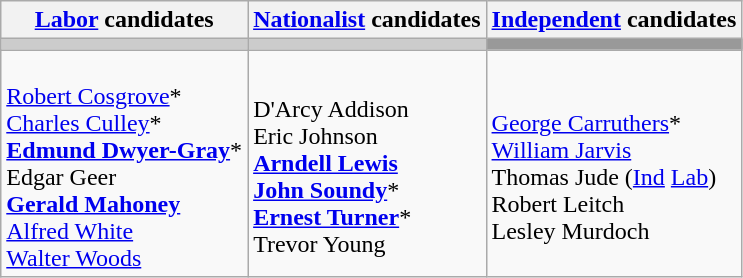<table class="wikitable">
<tr>
<th><a href='#'>Labor</a> candidates</th>
<th><a href='#'>Nationalist</a> candidates</th>
<th><a href='#'>Independent</a> candidates</th>
</tr>
<tr bgcolor="#cccccc">
<td></td>
<td></td>
<td bgcolor="#999999"></td>
</tr>
<tr>
<td><br><a href='#'>Robert Cosgrove</a>*<br>
<a href='#'>Charles Culley</a>*<br>
<strong><a href='#'>Edmund Dwyer-Gray</a></strong>*<br>
Edgar Geer<br>
<strong><a href='#'>Gerald Mahoney</a></strong><br>
<a href='#'>Alfred White</a><br>
<a href='#'>Walter Woods</a></td>
<td><br>D'Arcy Addison<br>
Eric Johnson<br>
<strong><a href='#'>Arndell Lewis</a></strong><br>
<strong><a href='#'>John Soundy</a></strong>*<br>
<strong><a href='#'>Ernest Turner</a></strong>*<br>
Trevor Young</td>
<td><br><a href='#'>George Carruthers</a>*<br>
<a href='#'>William Jarvis</a><br>
Thomas Jude (<a href='#'>Ind</a> <a href='#'>Lab</a>)<br>
Robert Leitch<br>
Lesley Murdoch</td>
</tr>
</table>
